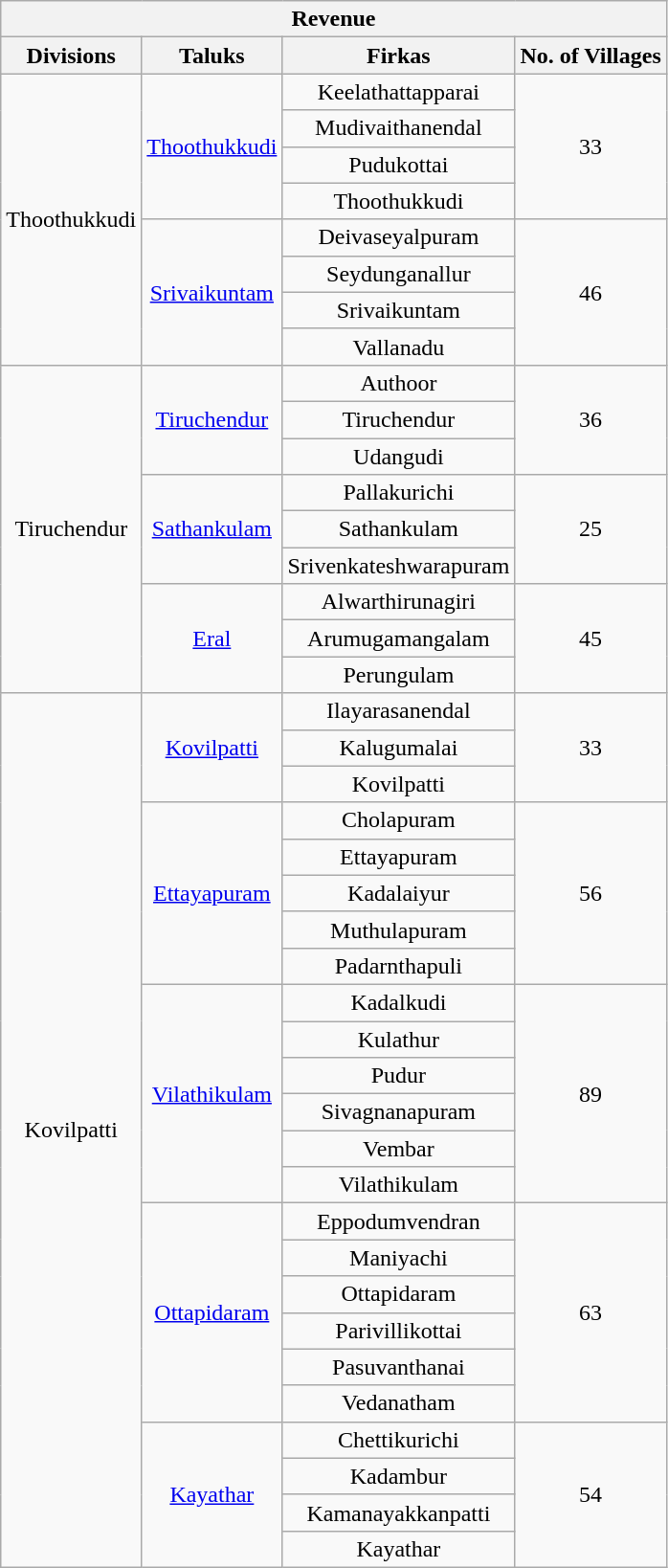<table class="wikitable" style="text-align:center">
<tr>
<th colspan=4>Revenue</th>
</tr>
<tr>
<th>Divisions</th>
<th>Taluks</th>
<th>Firkas</th>
<th>No. of Villages</th>
</tr>
<tr>
<td rowspan=8>Thoothukkudi</td>
<td rowspan=4><a href='#'>Thoothukkudi</a></td>
<td>Keelathattapparai</td>
<td rowspan=4>33</td>
</tr>
<tr>
<td>Mudivaithanendal</td>
</tr>
<tr>
<td>Pudukottai</td>
</tr>
<tr>
<td>Thoothukkudi</td>
</tr>
<tr>
<td rowspan=4><a href='#'>Srivaikuntam</a></td>
<td>Deivaseyalpuram</td>
<td rowspan=4>46</td>
</tr>
<tr>
<td>Seydunganallur</td>
</tr>
<tr>
<td>Srivaikuntam</td>
</tr>
<tr>
<td>Vallanadu</td>
</tr>
<tr>
<td rowspan=9>Tiruchendur</td>
<td rowspan=3><a href='#'>Tiruchendur</a></td>
<td>Authoor</td>
<td rowspan=3>36</td>
</tr>
<tr>
<td>Tiruchendur</td>
</tr>
<tr>
<td>Udangudi</td>
</tr>
<tr>
<td rowspan=3><a href='#'>Sathankulam</a></td>
<td>Pallakurichi</td>
<td rowspan=3>25</td>
</tr>
<tr>
<td>Sathankulam</td>
</tr>
<tr>
<td>Srivenkateshwarapuram</td>
</tr>
<tr>
<td rowspan=3><a href='#'>Eral</a></td>
<td>Alwarthirunagiri</td>
<td rowspan=3>45</td>
</tr>
<tr>
<td>Arumugamangalam</td>
</tr>
<tr>
<td>Perungulam</td>
</tr>
<tr>
<td rowspan=24>Kovilpatti</td>
<td rowspan=3><a href='#'>Kovilpatti</a></td>
<td>Ilayarasanendal</td>
<td rowspan=3>33</td>
</tr>
<tr>
<td>Kalugumalai</td>
</tr>
<tr>
<td>Kovilpatti</td>
</tr>
<tr>
<td rowspan=5><a href='#'>Ettayapuram</a></td>
<td>Cholapuram</td>
<td rowspan=5>56</td>
</tr>
<tr>
<td>Ettayapuram</td>
</tr>
<tr>
<td>Kadalaiyur</td>
</tr>
<tr>
<td>Muthulapuram</td>
</tr>
<tr>
<td>Padarnthapuli</td>
</tr>
<tr>
<td rowspan=6><a href='#'>Vilathikulam</a></td>
<td>Kadalkudi</td>
<td rowspan=6>89</td>
</tr>
<tr>
<td>Kulathur</td>
</tr>
<tr>
<td>Pudur</td>
</tr>
<tr>
<td>Sivagnanapuram</td>
</tr>
<tr>
<td>Vembar</td>
</tr>
<tr>
<td>Vilathikulam</td>
</tr>
<tr>
<td rowspan=6><a href='#'>Ottapidaram</a></td>
<td>Eppodumvendran</td>
<td rowspan=6>63</td>
</tr>
<tr>
<td>Maniyachi</td>
</tr>
<tr>
<td>Ottapidaram</td>
</tr>
<tr>
<td>Parivillikottai</td>
</tr>
<tr>
<td>Pasuvanthanai</td>
</tr>
<tr>
<td>Vedanatham</td>
</tr>
<tr>
<td rowspan=4><a href='#'>Kayathar</a></td>
<td>Chettikurichi</td>
<td rowspan=4>54</td>
</tr>
<tr>
<td>Kadambur</td>
</tr>
<tr>
<td>Kamanayakkanpatti</td>
</tr>
<tr>
<td>Kayathar</td>
</tr>
</table>
